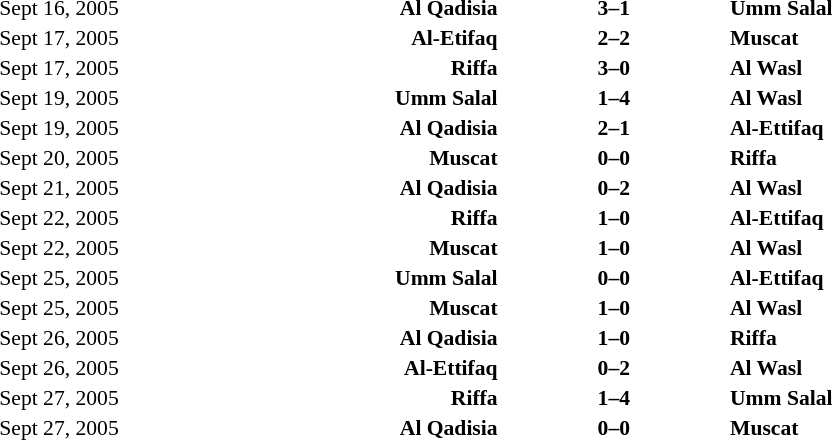<table width=100% cellspacing=1>
<tr>
<th width=10%></th>
<th width=20%></th>
<th width=12%></th>
<th width=20%></th>
<th></th>
</tr>
<tr>
</tr>
<tr style=font-size:90%>
<td align=right>Sept 16, 2005</td>
<td align=right><strong>Al Qadisia</strong></td>
<td align=center><strong>3–1</strong></td>
<td><strong>Umm Salal</strong></td>
</tr>
<tr style=font-size:90%>
<td align=right>Sept 17, 2005</td>
<td align=right><strong>Al-Etifaq</strong></td>
<td align=center><strong>2–2</strong></td>
<td><strong>Muscat</strong></td>
</tr>
<tr style=font-size:90%>
<td align=right>Sept 17, 2005</td>
<td align=right><strong>Riffa</strong></td>
<td align=center><strong>3–0</strong></td>
<td><strong>Al Wasl</strong></td>
</tr>
<tr style=font-size:90%>
<td align=right>Sept 19, 2005</td>
<td align=right><strong>Umm Salal</strong></td>
<td align=center><strong>1–4</strong></td>
<td><strong>Al Wasl</strong></td>
</tr>
<tr style=font-size:90%>
<td align=right>Sept 19, 2005</td>
<td align=right><strong>Al Qadisia</strong></td>
<td align=center><strong>2–1</strong></td>
<td><strong>Al-Ettifaq</strong></td>
</tr>
<tr style=font-size:90%>
<td align=right>Sept 20, 2005</td>
<td align=right><strong>Muscat</strong></td>
<td align=center><strong>0–0</strong></td>
<td><strong>Riffa</strong></td>
</tr>
<tr style=font-size:90%>
<td align=right>Sept 21, 2005</td>
<td align=right><strong>Al Qadisia</strong></td>
<td align=center><strong>0–2</strong></td>
<td><strong>Al Wasl</strong></td>
</tr>
<tr style=font-size:90%>
<td align=right>Sept 22, 2005</td>
<td align=right><strong>Riffa</strong></td>
<td align=center><strong>1–0</strong></td>
<td><strong>Al-Ettifaq</strong></td>
</tr>
<tr style=font-size:90%>
<td align=right>Sept 22, 2005</td>
<td align=right><strong>Muscat</strong></td>
<td align=center><strong>1–0</strong></td>
<td><strong>Al Wasl</strong></td>
</tr>
<tr style=font-size:90%>
<td align=right>Sept 25, 2005</td>
<td align=right><strong>Umm Salal</strong></td>
<td align=center><strong>0–0</strong></td>
<td><strong>Al-Ettifaq</strong></td>
</tr>
<tr style=font-size:90%>
<td align=right>Sept 25, 2005</td>
<td align=right><strong>Muscat</strong></td>
<td align=center><strong>1–0</strong></td>
<td><strong>Al Wasl</strong></td>
</tr>
<tr style=font-size:90%>
<td align=right>Sept 26, 2005</td>
<td align=right><strong>Al Qadisia</strong></td>
<td align=center><strong>1–0</strong></td>
<td><strong>Riffa</strong></td>
</tr>
<tr style=font-size:90%>
<td align=right>Sept 26, 2005</td>
<td align=right><strong>Al-Ettifaq</strong></td>
<td align=center><strong>0–2</strong></td>
<td><strong>Al Wasl</strong></td>
</tr>
<tr style=font-size:90%>
<td align=right>Sept 27, 2005</td>
<td align=right><strong>Riffa</strong></td>
<td align=center><strong>1–4</strong></td>
<td><strong>Umm Salal</strong></td>
</tr>
<tr style=font-size:90%>
<td align=right>Sept 27, 2005</td>
<td align=right><strong>Al Qadisia</strong></td>
<td align=center><strong>0–0</strong></td>
<td><strong>Muscat</strong></td>
</tr>
</table>
